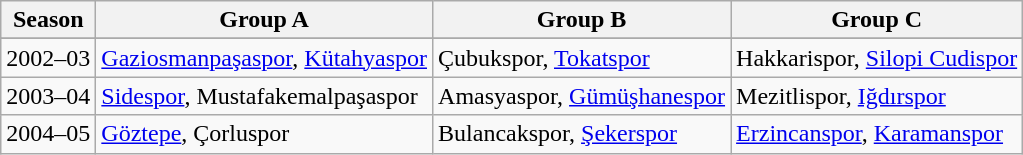<table class="wikitable" style="text-align:left;">
<tr>
<th>Season</th>
<th>Group A</th>
<th>Group B</th>
<th>Group C</th>
</tr>
<tr bgcolor="#efefef">
</tr>
<tr>
<td>2002–03</td>
<td><a href='#'>Gaziosmanpaşaspor</a>, <a href='#'>Kütahyaspor</a></td>
<td>Çubukspor, <a href='#'>Tokatspor</a></td>
<td>Hakkarispor, <a href='#'>Silopi Cudispor</a></td>
</tr>
<tr>
<td>2003–04</td>
<td><a href='#'>Sidespor</a>, Mustafakemalpaşaspor</td>
<td>Amasyaspor, <a href='#'>Gümüşhanespor</a></td>
<td>Mezitlispor, <a href='#'>Iğdırspor</a></td>
</tr>
<tr>
<td>2004–05</td>
<td><a href='#'>Göztepe</a>, Çorluspor</td>
<td>Bulancakspor, <a href='#'>Şekerspor</a></td>
<td><a href='#'>Erzincanspor</a>, <a href='#'>Karamanspor</a></td>
</tr>
</table>
